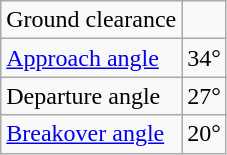<table class="wikitable">
<tr>
<td>Ground clearance</td>
<td></td>
</tr>
<tr>
<td><a href='#'>Approach angle</a></td>
<td>34°</td>
</tr>
<tr>
<td>Departure angle</td>
<td>27°</td>
</tr>
<tr>
<td><a href='#'>Breakover angle</a></td>
<td>20°</td>
</tr>
</table>
